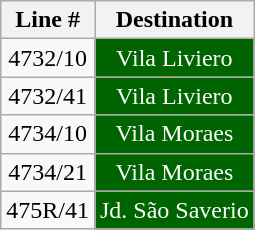<table class="wikitable">
<tr>
<th align="center">Line #</th>
<th align="center">Destination</th>
</tr>
<tr>
<td align="center">4732/10</td>
<td align="center" bgcolor="#006400" style="color:white">Vila Liviero</td>
</tr>
<tr>
<td align="center">4732/41</td>
<td align="center" bgcolor="#006400" style="color:white">Vila Liviero</td>
</tr>
<tr>
<td align="center">4734/10</td>
<td align="center" bgcolor="#006400" style="color:white">Vila Moraes</td>
</tr>
<tr>
<td align="center">4734/21</td>
<td align="center" bgcolor="#006400" style="color:white">Vila Moraes</td>
</tr>
<tr>
<td align="center">475R/41</td>
<td align="center" bgcolor="#006400" style="color:white">Jd. São Saverio</td>
</tr>
</table>
